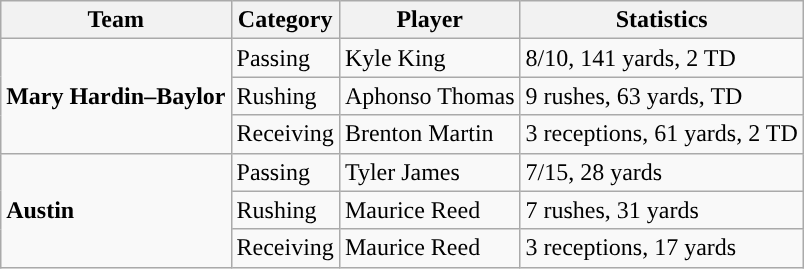<table class="wikitable" style="float: right;">
<tr>
<th>Team</th>
<th>Category</th>
<th>Player</th>
<th>Statistics</th>
</tr>
<tr>
<td rowspan=3><strong>Mary Hardin–Baylor</strong></td>
<td>Passing</td>
<td>Kyle King</td>
<td>8/10, 141 yards, 2 TD</td>
</tr>
<tr>
<td>Rushing</td>
<td>Aphonso Thomas</td>
<td>9 rushes, 63 yards, TD</td>
</tr>
<tr>
<td>Receiving</td>
<td>Brenton Martin</td>
<td>3 receptions, 61 yards, 2 TD</td>
</tr>
<tr>
<td rowspan=3><strong>Austin</strong></td>
<td>Passing</td>
<td>Tyler James</td>
<td>7/15, 28 yards</td>
</tr>
<tr>
<td>Rushing</td>
<td>Maurice Reed</td>
<td>7 rushes, 31 yards</td>
</tr>
<tr>
<td>Receiving</td>
<td>Maurice Reed</td>
<td>3 receptions, 17 yards</td>
</tr>
</table>
